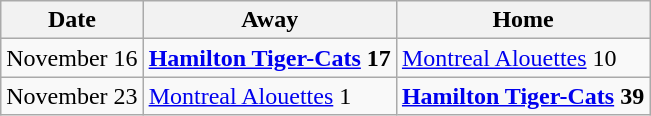<table class="wikitable">
<tr>
<th>Date</th>
<th>Away</th>
<th>Home</th>
</tr>
<tr>
<td>November 16</td>
<td><strong><a href='#'>Hamilton Tiger-Cats</a> 17</strong></td>
<td><a href='#'>Montreal Alouettes</a> 10</td>
</tr>
<tr>
<td>November 23</td>
<td><a href='#'>Montreal Alouettes</a> 1</td>
<td><strong><a href='#'>Hamilton Tiger-Cats</a> 39</strong></td>
</tr>
</table>
